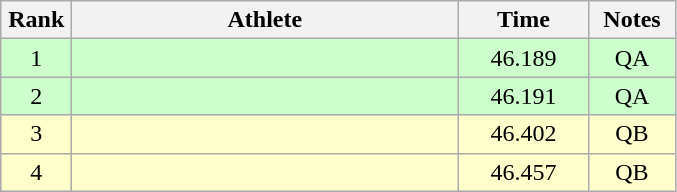<table class=wikitable style="text-align:center">
<tr>
<th width=40>Rank</th>
<th width=250>Athlete</th>
<th width=80>Time</th>
<th width=50>Notes</th>
</tr>
<tr bgcolor="ccffcc">
<td>1</td>
<td align=left></td>
<td>46.189</td>
<td>QA</td>
</tr>
<tr bgcolor="ccffcc">
<td>2</td>
<td align=left></td>
<td>46.191</td>
<td>QA</td>
</tr>
<tr bgcolor="ffffcc">
<td>3</td>
<td align=left></td>
<td>46.402</td>
<td>QB</td>
</tr>
<tr bgcolor="ffffcc">
<td>4</td>
<td align=left></td>
<td>46.457</td>
<td>QB</td>
</tr>
</table>
